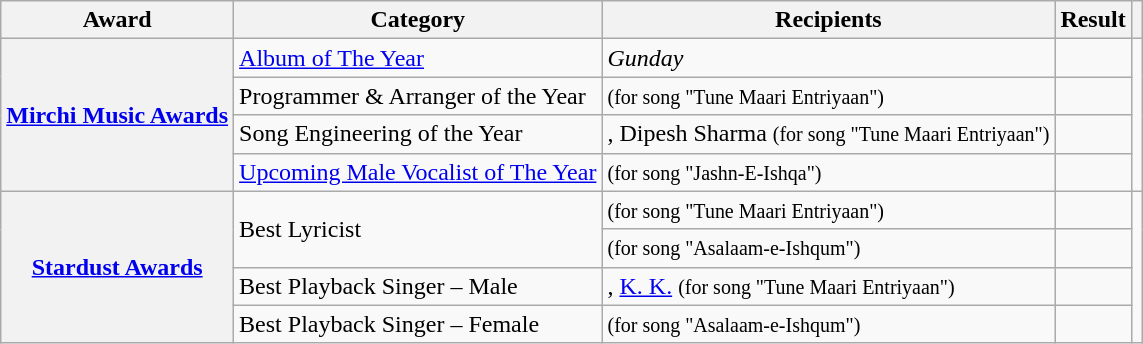<table class="wikitable plainrowheaders sortable">
<tr>
<th scope="col">Award</th>
<th scope="col">Category</th>
<th scope="col">Recipients</th>
<th scope="col">Result</th>
<th scope="col" class="unsortable"></th>
</tr>
<tr>
<th scope="row" rowspan="4"><a href='#'>Mirchi Music Awards</a></th>
<td><a href='#'>Album of The Year</a></td>
<td><em>Gunday</em></td>
<td></td>
<td rowspan="4" style="text-align:center;"></td>
</tr>
<tr>
<td>Programmer & Arranger of the Year</td>
<td> <small>(for song "Tune Maari Entriyaan")</small></td>
<td></td>
</tr>
<tr>
<td>Song Engineering of the Year</td>
<td>, Dipesh Sharma <small>(for song "Tune Maari Entriyaan")</small></td>
<td></td>
</tr>
<tr>
<td><a href='#'>Upcoming Male Vocalist of The Year</a></td>
<td> <small>(for song "Jashn-E-Ishqa")</small></td>
<td></td>
</tr>
<tr>
<th scope="row" rowspan="4"><a href='#'>Stardust Awards</a></th>
<td rowspan="2">Best Lyricist</td>
<td> <small>(for song "Tune Maari Entriyaan")</small></td>
<td></td>
<td rowspan="4" style="text-align:center;"></td>
</tr>
<tr>
<td> <small>(for song "Asalaam-e-Ishqum")</small></td>
<td></td>
</tr>
<tr>
<td>Best Playback Singer – Male</td>
<td>, <a href='#'>K. K.</a> <small>(for song "Tune Maari Entriyaan")</small></td>
<td></td>
</tr>
<tr>
<td>Best Playback Singer – Female</td>
<td> <small>(for song "Asalaam-e-Ishqum")</small></td>
<td></td>
</tr>
</table>
